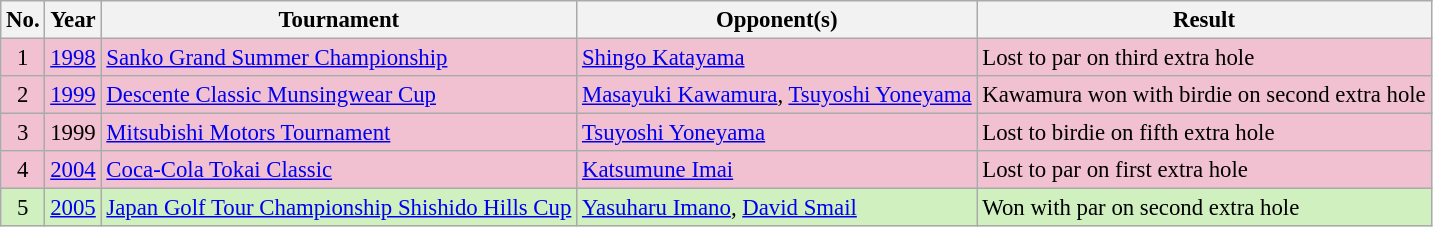<table class="wikitable" style="font-size:95%;">
<tr>
<th>No.</th>
<th>Year</th>
<th>Tournament</th>
<th>Opponent(s)</th>
<th>Result</th>
</tr>
<tr style="background:#F2C1D1;">
<td align=center>1</td>
<td><a href='#'>1998</a></td>
<td><a href='#'>Sanko Grand Summer Championship</a></td>
<td> <a href='#'>Shingo Katayama</a></td>
<td>Lost to par on third extra hole</td>
</tr>
<tr style="background:#F2C1D1;">
<td align=center>2</td>
<td><a href='#'>1999</a></td>
<td><a href='#'>Descente Classic Munsingwear Cup</a></td>
<td> <a href='#'>Masayuki Kawamura</a>,  <a href='#'>Tsuyoshi Yoneyama</a></td>
<td>Kawamura won with birdie on second extra hole</td>
</tr>
<tr style="background:#F2C1D1;">
<td align=center>3</td>
<td>1999</td>
<td><a href='#'>Mitsubishi Motors Tournament</a></td>
<td> <a href='#'>Tsuyoshi Yoneyama</a></td>
<td>Lost to birdie on fifth extra hole</td>
</tr>
<tr style="background:#F2C1D1;">
<td align=center>4</td>
<td><a href='#'>2004</a></td>
<td><a href='#'>Coca-Cola Tokai Classic</a></td>
<td> <a href='#'>Katsumune Imai</a></td>
<td>Lost to par on first extra hole</td>
</tr>
<tr style="background:#D0F0C0;">
<td align=center>5</td>
<td><a href='#'>2005</a></td>
<td><a href='#'>Japan Golf Tour Championship Shishido Hills Cup</a></td>
<td> <a href='#'>Yasuharu Imano</a>,  <a href='#'>David Smail</a></td>
<td>Won with par on second extra hole</td>
</tr>
</table>
